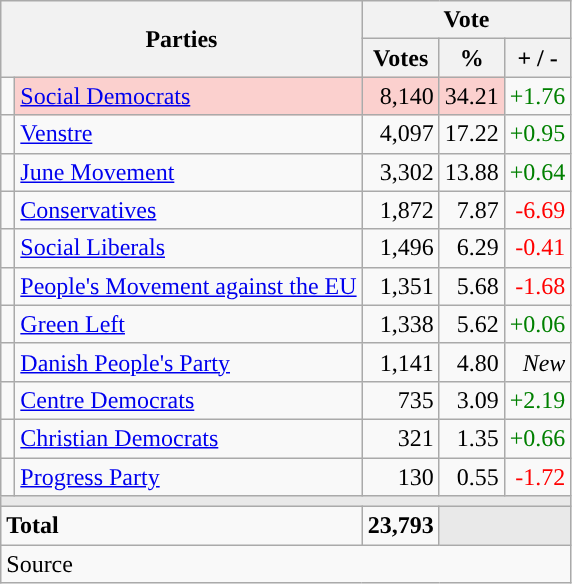<table class="wikitable" style="text-align:right;">
<tr>
<th style="text-align:centre;" rowspan="2" colspan="2" width="225">Parties</th>
<th colspan="3">Vote</th>
</tr>
<tr>
<th width="15">Votes</th>
<th width="15">%</th>
<th width="15">+ / -</th>
</tr>
<tr>
<td width="2" style="color:inherit;background:"></td>
<td bgcolor=#fbd0ce   align="left"><a href='#'>Social Democrats</a></td>
<td bgcolor=#fbd0ce>8,140</td>
<td bgcolor=#fbd0ce>34.21</td>
<td style=color:green;>+1.76</td>
</tr>
<tr>
<td width="2" style="color:inherit;background:"></td>
<td align="left"><a href='#'>Venstre</a></td>
<td>4,097</td>
<td>17.22</td>
<td style=color:green;>+0.95</td>
</tr>
<tr>
<td width="2" style="color:inherit;background:"></td>
<td align="left"><a href='#'>June Movement</a></td>
<td>3,302</td>
<td>13.88</td>
<td style=color:green;>+0.64</td>
</tr>
<tr>
<td width="2" style="color:inherit;background:"></td>
<td align="left"><a href='#'>Conservatives</a></td>
<td>1,872</td>
<td>7.87</td>
<td style=color:red;>-6.69</td>
</tr>
<tr>
<td width="2" style="color:inherit;background:"></td>
<td align="left"><a href='#'>Social Liberals</a></td>
<td>1,496</td>
<td>6.29</td>
<td style=color:red;>-0.41</td>
</tr>
<tr>
<td width="2" style="color:inherit;background:"></td>
<td align="left"><a href='#'>People's Movement against the EU</a></td>
<td>1,351</td>
<td>5.68</td>
<td style=color:red;>-1.68</td>
</tr>
<tr>
<td width="2" style="color:inherit;background:"></td>
<td align="left"><a href='#'>Green Left</a></td>
<td>1,338</td>
<td>5.62</td>
<td style=color:green;>+0.06</td>
</tr>
<tr>
<td width="2" style="color:inherit;background:"></td>
<td align="left"><a href='#'>Danish People's Party</a></td>
<td>1,141</td>
<td>4.80</td>
<td><em>New</em></td>
</tr>
<tr>
<td width="2" style="color:inherit;background:"></td>
<td align="left"><a href='#'>Centre Democrats</a></td>
<td>735</td>
<td>3.09</td>
<td style=color:green;>+2.19</td>
</tr>
<tr>
<td width="2" style="color:inherit;background:"></td>
<td align="left"><a href='#'>Christian Democrats</a></td>
<td>321</td>
<td>1.35</td>
<td style=color:green;>+0.66</td>
</tr>
<tr>
<td width="2" style="color:inherit;background:"></td>
<td align="left"><a href='#'>Progress Party</a></td>
<td>130</td>
<td>0.55</td>
<td style=color:red;>-1.72</td>
</tr>
<tr>
<td colspan="7" bgcolor="#E9E9E9"></td>
</tr>
<tr>
<td align="left" colspan="2"><strong>Total</strong></td>
<td><strong>23,793</strong></td>
<td bgcolor="#E9E9E9" colspan="2"></td>
</tr>
<tr>
<td align="left" colspan="6">Source</td>
</tr>
</table>
